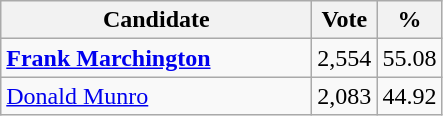<table class="wikitable">
<tr>
<th bgcolor="#DDDDFF" width="200px">Candidate</th>
<th bgcolor="#DDDDFF">Vote</th>
<th bgcolor="#DDDDFF">%</th>
</tr>
<tr>
<td><strong><a href='#'>Frank Marchington</a></strong></td>
<td>2,554</td>
<td>55.08</td>
</tr>
<tr>
<td><a href='#'>Donald Munro</a></td>
<td>2,083</td>
<td>44.92</td>
</tr>
</table>
